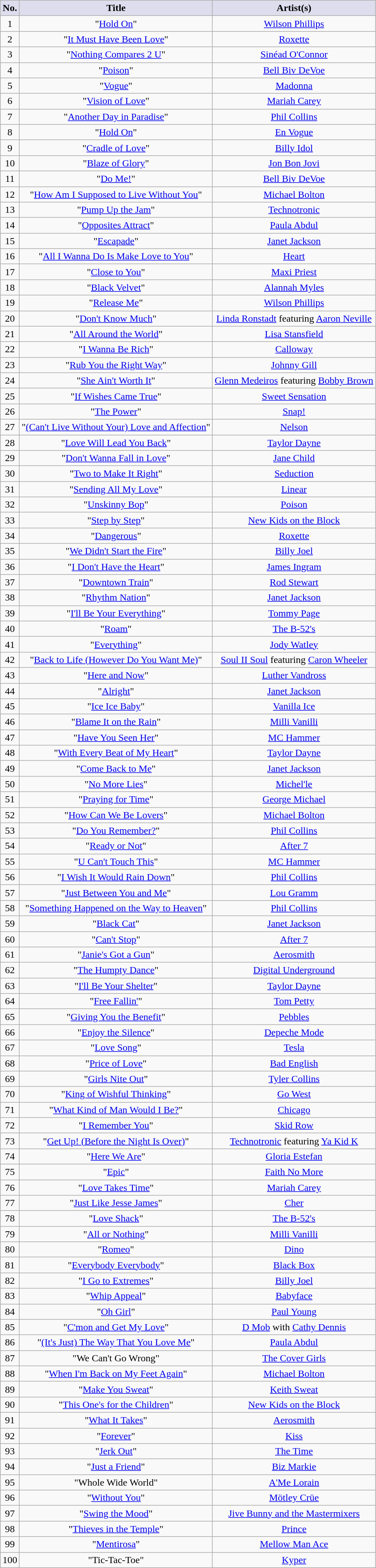<table class="wikitable sortable" style="text-align: center">
<tr>
<th scope="col" style="background:#dde;">No.</th>
<th scope="col" style="background:#dde;">Title</th>
<th scope="col" style="background:#dde;">Artist(s)</th>
</tr>
<tr>
<td>1</td>
<td>"<a href='#'>Hold On</a>"</td>
<td><a href='#'>Wilson Phillips</a></td>
</tr>
<tr>
<td>2</td>
<td>"<a href='#'>It Must Have Been Love</a>"</td>
<td><a href='#'>Roxette</a></td>
</tr>
<tr>
<td>3</td>
<td>"<a href='#'>Nothing Compares 2 U</a>"</td>
<td><a href='#'>Sinéad O'Connor</a></td>
</tr>
<tr>
<td>4</td>
<td>"<a href='#'>Poison</a>"</td>
<td><a href='#'>Bell Biv DeVoe</a></td>
</tr>
<tr>
<td>5</td>
<td>"<a href='#'>Vogue</a>"</td>
<td><a href='#'>Madonna</a></td>
</tr>
<tr>
<td>6</td>
<td>"<a href='#'>Vision of Love</a>"</td>
<td><a href='#'>Mariah Carey</a></td>
</tr>
<tr>
<td>7</td>
<td>"<a href='#'>Another Day in Paradise</a>"</td>
<td><a href='#'>Phil Collins</a></td>
</tr>
<tr>
<td>8</td>
<td>"<a href='#'>Hold On</a>"</td>
<td><a href='#'>En Vogue</a></td>
</tr>
<tr>
<td>9</td>
<td>"<a href='#'>Cradle of Love</a>"</td>
<td><a href='#'>Billy Idol</a></td>
</tr>
<tr>
<td>10</td>
<td>"<a href='#'>Blaze of Glory</a>"</td>
<td><a href='#'>Jon Bon Jovi</a></td>
</tr>
<tr>
<td>11</td>
<td>"<a href='#'>Do Me!</a>"</td>
<td><a href='#'>Bell Biv DeVoe</a></td>
</tr>
<tr>
<td>12</td>
<td>"<a href='#'>How Am I Supposed to Live Without You</a>"</td>
<td><a href='#'>Michael Bolton</a></td>
</tr>
<tr>
<td>13</td>
<td>"<a href='#'>Pump Up the Jam</a>"</td>
<td><a href='#'>Technotronic</a></td>
</tr>
<tr>
<td>14</td>
<td>"<a href='#'>Opposites Attract</a>"</td>
<td><a href='#'>Paula Abdul</a></td>
</tr>
<tr>
<td>15</td>
<td>"<a href='#'>Escapade</a>"</td>
<td><a href='#'>Janet Jackson</a></td>
</tr>
<tr>
<td>16</td>
<td>"<a href='#'>All I Wanna Do Is Make Love to You</a>"</td>
<td><a href='#'>Heart</a></td>
</tr>
<tr>
<td>17</td>
<td>"<a href='#'>Close to You</a>"</td>
<td><a href='#'>Maxi Priest</a></td>
</tr>
<tr>
<td>18</td>
<td>"<a href='#'>Black Velvet</a>"</td>
<td><a href='#'>Alannah Myles</a></td>
</tr>
<tr>
<td>19</td>
<td>"<a href='#'>Release Me</a>"</td>
<td><a href='#'>Wilson Phillips</a></td>
</tr>
<tr>
<td>20</td>
<td>"<a href='#'>Don't Know Much</a>"</td>
<td><a href='#'>Linda Ronstadt</a> featuring <a href='#'>Aaron Neville</a></td>
</tr>
<tr>
<td>21</td>
<td>"<a href='#'>All Around the World</a>"</td>
<td><a href='#'>Lisa Stansfield</a></td>
</tr>
<tr>
<td>22</td>
<td>"<a href='#'>I Wanna Be Rich</a>"</td>
<td><a href='#'>Calloway</a></td>
</tr>
<tr>
<td>23</td>
<td>"<a href='#'>Rub You the Right Way</a>"</td>
<td><a href='#'>Johnny Gill</a></td>
</tr>
<tr>
<td>24</td>
<td>"<a href='#'>She Ain't Worth It</a>"</td>
<td><a href='#'>Glenn Medeiros</a> featuring <a href='#'>Bobby Brown</a></td>
</tr>
<tr>
<td>25</td>
<td>"<a href='#'>If Wishes Came True</a>"</td>
<td><a href='#'>Sweet Sensation</a></td>
</tr>
<tr>
<td>26</td>
<td>"<a href='#'>The Power</a>"</td>
<td><a href='#'>Snap!</a></td>
</tr>
<tr>
<td>27</td>
<td>"<a href='#'>(Can't Live Without Your) Love and Affection</a>"</td>
<td><a href='#'>Nelson</a></td>
</tr>
<tr>
<td>28</td>
<td>"<a href='#'>Love Will Lead You Back</a>"</td>
<td><a href='#'>Taylor Dayne</a></td>
</tr>
<tr>
<td>29</td>
<td>"<a href='#'>Don't Wanna Fall in Love</a>"</td>
<td><a href='#'>Jane Child</a></td>
</tr>
<tr>
<td>30</td>
<td>"<a href='#'>Two to Make It Right</a>"</td>
<td><a href='#'>Seduction</a></td>
</tr>
<tr>
<td>31</td>
<td>"<a href='#'>Sending All My Love</a>"</td>
<td><a href='#'>Linear</a></td>
</tr>
<tr>
<td>32</td>
<td>"<a href='#'>Unskinny Bop</a>"</td>
<td><a href='#'>Poison</a></td>
</tr>
<tr>
<td>33</td>
<td>"<a href='#'>Step by Step</a>"</td>
<td><a href='#'>New Kids on the Block</a></td>
</tr>
<tr>
<td>34</td>
<td>"<a href='#'>Dangerous</a>"</td>
<td><a href='#'>Roxette</a></td>
</tr>
<tr>
<td>35</td>
<td>"<a href='#'>We Didn't Start the Fire</a>"</td>
<td><a href='#'>Billy Joel</a></td>
</tr>
<tr>
<td>36</td>
<td>"<a href='#'>I Don't Have the Heart</a>"</td>
<td><a href='#'>James Ingram</a></td>
</tr>
<tr>
<td>37</td>
<td>"<a href='#'>Downtown Train</a>"</td>
<td><a href='#'>Rod Stewart</a></td>
</tr>
<tr>
<td>38</td>
<td>"<a href='#'>Rhythm Nation</a>"</td>
<td><a href='#'>Janet Jackson</a></td>
</tr>
<tr>
<td>39</td>
<td>"<a href='#'>I'll Be Your Everything</a>"</td>
<td><a href='#'>Tommy Page</a></td>
</tr>
<tr>
<td>40</td>
<td>"<a href='#'>Roam</a>"</td>
<td><a href='#'>The B-52's</a></td>
</tr>
<tr>
<td>41</td>
<td>"<a href='#'>Everything</a>"</td>
<td><a href='#'>Jody Watley</a></td>
</tr>
<tr>
<td>42</td>
<td>"<a href='#'>Back to Life (However Do You Want Me)</a>"</td>
<td><a href='#'>Soul II Soul</a> featuring <a href='#'>Caron Wheeler</a></td>
</tr>
<tr>
<td>43</td>
<td>"<a href='#'>Here and Now</a>"</td>
<td><a href='#'>Luther Vandross</a></td>
</tr>
<tr>
<td>44</td>
<td>"<a href='#'>Alright</a>"</td>
<td><a href='#'>Janet Jackson</a></td>
</tr>
<tr>
<td>45</td>
<td>"<a href='#'>Ice Ice Baby</a>"</td>
<td><a href='#'>Vanilla Ice</a></td>
</tr>
<tr>
<td>46</td>
<td>"<a href='#'>Blame It on the Rain</a>"</td>
<td><a href='#'>Milli Vanilli</a></td>
</tr>
<tr>
<td>47</td>
<td>"<a href='#'>Have You Seen Her</a>"</td>
<td><a href='#'>MC Hammer</a></td>
</tr>
<tr>
<td>48</td>
<td>"<a href='#'>With Every Beat of My Heart</a>"</td>
<td><a href='#'>Taylor Dayne</a></td>
</tr>
<tr>
<td>49</td>
<td>"<a href='#'>Come Back to Me</a>"</td>
<td><a href='#'>Janet Jackson</a></td>
</tr>
<tr>
<td>50</td>
<td>"<a href='#'>No More Lies</a>"</td>
<td><a href='#'>Michel'le</a></td>
</tr>
<tr>
<td>51</td>
<td>"<a href='#'>Praying for Time</a>"</td>
<td><a href='#'>George Michael</a></td>
</tr>
<tr>
<td>52</td>
<td>"<a href='#'>How Can We Be Lovers</a>"</td>
<td><a href='#'>Michael Bolton</a></td>
</tr>
<tr>
<td>53</td>
<td>"<a href='#'>Do You Remember?</a>"</td>
<td><a href='#'>Phil Collins</a></td>
</tr>
<tr>
<td>54</td>
<td>"<a href='#'>Ready or Not</a>"</td>
<td><a href='#'>After 7</a></td>
</tr>
<tr>
<td>55</td>
<td>"<a href='#'>U Can't Touch This</a>"</td>
<td><a href='#'>MC Hammer</a></td>
</tr>
<tr>
<td>56</td>
<td>"<a href='#'>I Wish It Would Rain Down</a>"</td>
<td><a href='#'>Phil Collins</a></td>
</tr>
<tr>
<td>57</td>
<td>"<a href='#'>Just Between You and Me</a>"</td>
<td><a href='#'>Lou Gramm</a></td>
</tr>
<tr>
<td>58</td>
<td>"<a href='#'>Something Happened on the Way to Heaven</a>"</td>
<td><a href='#'>Phil Collins</a></td>
</tr>
<tr>
<td>59</td>
<td>"<a href='#'>Black Cat</a>"</td>
<td><a href='#'>Janet Jackson</a></td>
</tr>
<tr>
<td>60</td>
<td>"<a href='#'>Can't Stop</a>"</td>
<td><a href='#'>After 7</a></td>
</tr>
<tr>
<td>61</td>
<td>"<a href='#'>Janie's Got a Gun</a>"</td>
<td><a href='#'>Aerosmith</a></td>
</tr>
<tr>
<td>62</td>
<td>"<a href='#'>The Humpty Dance</a>"</td>
<td><a href='#'>Digital Underground</a></td>
</tr>
<tr>
<td>63</td>
<td>"<a href='#'>I'll Be Your Shelter</a>"</td>
<td><a href='#'>Taylor Dayne</a></td>
</tr>
<tr>
<td>64</td>
<td>"<a href='#'>Free Fallin'</a>"</td>
<td><a href='#'>Tom Petty</a></td>
</tr>
<tr>
<td>65</td>
<td>"<a href='#'>Giving You the Benefit</a>"</td>
<td><a href='#'>Pebbles</a></td>
</tr>
<tr>
<td>66</td>
<td>"<a href='#'>Enjoy the Silence</a>"</td>
<td><a href='#'>Depeche Mode</a></td>
</tr>
<tr>
<td>67</td>
<td>"<a href='#'>Love Song</a>"</td>
<td><a href='#'>Tesla</a></td>
</tr>
<tr>
<td>68</td>
<td>"<a href='#'>Price of Love</a>"</td>
<td><a href='#'>Bad English</a></td>
</tr>
<tr>
<td>69</td>
<td>"<a href='#'>Girls Nite Out</a>"</td>
<td><a href='#'>Tyler Collins</a></td>
</tr>
<tr>
<td>70</td>
<td>"<a href='#'>King of Wishful Thinking</a>"</td>
<td><a href='#'>Go West</a></td>
</tr>
<tr>
<td>71</td>
<td>"<a href='#'>What Kind of Man Would I Be?</a>"</td>
<td><a href='#'>Chicago</a></td>
</tr>
<tr>
<td>72</td>
<td>"<a href='#'>I Remember You</a>"</td>
<td><a href='#'>Skid Row</a></td>
</tr>
<tr>
<td>73</td>
<td>"<a href='#'>Get Up! (Before the Night Is Over)</a>"</td>
<td><a href='#'>Technotronic</a> featuring <a href='#'>Ya Kid K</a></td>
</tr>
<tr>
<td>74</td>
<td>"<a href='#'>Here We Are</a>"</td>
<td><a href='#'>Gloria Estefan</a></td>
</tr>
<tr>
<td>75</td>
<td>"<a href='#'>Epic</a>"</td>
<td><a href='#'>Faith No More</a></td>
</tr>
<tr>
<td>76</td>
<td>"<a href='#'>Love Takes Time</a>"</td>
<td><a href='#'>Mariah Carey</a></td>
</tr>
<tr>
<td>77</td>
<td>"<a href='#'>Just Like Jesse James</a>"</td>
<td><a href='#'>Cher</a></td>
</tr>
<tr>
<td>78</td>
<td>"<a href='#'>Love Shack</a>"</td>
<td><a href='#'>The B-52's</a></td>
</tr>
<tr>
<td>79</td>
<td>"<a href='#'>All or Nothing</a>"</td>
<td><a href='#'>Milli Vanilli</a></td>
</tr>
<tr>
<td>80</td>
<td>"<a href='#'>Romeo</a>"</td>
<td><a href='#'>Dino</a></td>
</tr>
<tr>
<td>81</td>
<td>"<a href='#'>Everybody Everybody</a>"</td>
<td><a href='#'>Black Box</a></td>
</tr>
<tr>
<td>82</td>
<td>"<a href='#'>I Go to Extremes</a>"</td>
<td><a href='#'>Billy Joel</a></td>
</tr>
<tr>
<td>83</td>
<td>"<a href='#'>Whip Appeal</a>"</td>
<td><a href='#'>Babyface</a></td>
</tr>
<tr>
<td>84</td>
<td>"<a href='#'>Oh Girl</a>"</td>
<td><a href='#'>Paul Young</a></td>
</tr>
<tr>
<td>85</td>
<td>"<a href='#'>C'mon and Get My Love</a>"</td>
<td><a href='#'>D Mob</a> with <a href='#'>Cathy Dennis</a></td>
</tr>
<tr>
<td>86</td>
<td>"<a href='#'>(It's Just) The Way That You Love Me</a>"</td>
<td><a href='#'>Paula Abdul</a></td>
</tr>
<tr>
<td>87</td>
<td>"We Can't Go Wrong"</td>
<td><a href='#'>The Cover Girls</a></td>
</tr>
<tr>
<td>88</td>
<td>"<a href='#'>When I'm Back on My Feet Again</a>"</td>
<td><a href='#'>Michael Bolton</a></td>
</tr>
<tr>
<td>89</td>
<td>"<a href='#'>Make You Sweat</a>"</td>
<td><a href='#'>Keith Sweat</a></td>
</tr>
<tr>
<td>90</td>
<td>"<a href='#'>This One's for the Children</a>"</td>
<td><a href='#'>New Kids on the Block</a></td>
</tr>
<tr>
<td>91</td>
<td>"<a href='#'>What It Takes</a>"</td>
<td><a href='#'>Aerosmith</a></td>
</tr>
<tr>
<td>92</td>
<td>"<a href='#'>Forever</a>"</td>
<td><a href='#'>Kiss</a></td>
</tr>
<tr>
<td>93</td>
<td>"<a href='#'>Jerk Out</a>"</td>
<td><a href='#'>The Time</a></td>
</tr>
<tr>
<td>94</td>
<td>"<a href='#'>Just a Friend</a>"</td>
<td><a href='#'>Biz Markie</a></td>
</tr>
<tr>
<td>95</td>
<td>"Whole Wide World"</td>
<td><a href='#'>A'Me Lorain</a></td>
</tr>
<tr>
<td>96</td>
<td>"<a href='#'>Without You</a>"</td>
<td><a href='#'>Mötley Crüe</a></td>
</tr>
<tr>
<td>97</td>
<td>"<a href='#'>Swing the Mood</a>"</td>
<td><a href='#'>Jive Bunny and the Mastermixers</a></td>
</tr>
<tr>
<td>98</td>
<td>"<a href='#'>Thieves in the Temple</a>"</td>
<td><a href='#'>Prince</a></td>
</tr>
<tr>
<td>99</td>
<td>"<a href='#'>Mentirosa</a>"</td>
<td><a href='#'>Mellow Man Ace</a></td>
</tr>
<tr>
<td>100</td>
<td>"Tic-Tac-Toe"</td>
<td><a href='#'>Kyper</a></td>
</tr>
</table>
